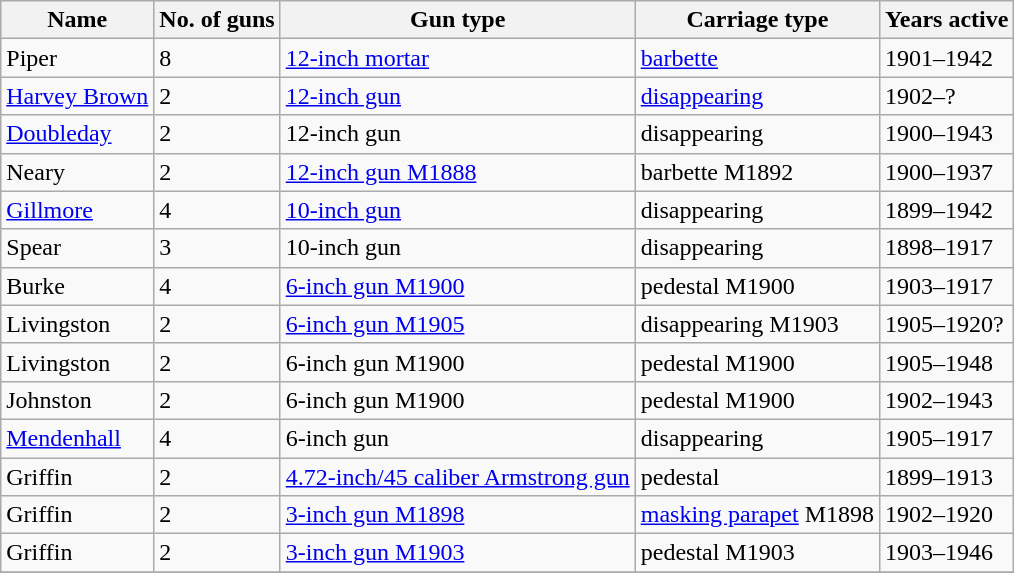<table class="wikitable">
<tr>
<th>Name</th>
<th>No. of guns</th>
<th>Gun type</th>
<th>Carriage type</th>
<th>Years active</th>
</tr>
<tr>
<td>Piper</td>
<td>8</td>
<td><a href='#'>12-inch mortar</a></td>
<td><a href='#'>barbette</a></td>
<td>1901–1942</td>
</tr>
<tr>
<td><a href='#'>Harvey Brown</a></td>
<td>2</td>
<td><a href='#'>12-inch gun</a></td>
<td><a href='#'>disappearing</a></td>
<td>1902–?</td>
</tr>
<tr>
<td><a href='#'>Doubleday</a></td>
<td>2</td>
<td>12-inch gun</td>
<td>disappearing</td>
<td>1900–1943</td>
</tr>
<tr>
<td>Neary</td>
<td>2</td>
<td><a href='#'>12-inch gun M1888</a></td>
<td>barbette M1892</td>
<td>1900–1937</td>
</tr>
<tr>
<td><a href='#'>Gillmore</a></td>
<td>4</td>
<td><a href='#'>10-inch gun</a></td>
<td>disappearing</td>
<td>1899–1942</td>
</tr>
<tr>
<td>Spear</td>
<td>3</td>
<td>10-inch gun</td>
<td>disappearing</td>
<td>1898–1917</td>
</tr>
<tr>
<td>Burke</td>
<td>4</td>
<td><a href='#'>6-inch gun M1900</a></td>
<td>pedestal M1900</td>
<td>1903–1917</td>
</tr>
<tr>
<td>Livingston</td>
<td>2</td>
<td><a href='#'>6-inch gun M1905</a></td>
<td>disappearing M1903</td>
<td>1905–1920?</td>
</tr>
<tr>
<td>Livingston</td>
<td>2</td>
<td>6-inch gun M1900</td>
<td>pedestal M1900</td>
<td>1905–1948</td>
</tr>
<tr>
<td>Johnston</td>
<td>2</td>
<td>6-inch gun M1900</td>
<td>pedestal M1900</td>
<td>1902–1943</td>
</tr>
<tr>
<td><a href='#'>Mendenhall</a></td>
<td>4</td>
<td>6-inch gun</td>
<td>disappearing</td>
<td>1905–1917</td>
</tr>
<tr>
<td>Griffin</td>
<td>2</td>
<td><a href='#'>4.72-inch/45 caliber Armstrong gun</a></td>
<td>pedestal</td>
<td>1899–1913</td>
</tr>
<tr>
<td>Griffin</td>
<td>2</td>
<td><a href='#'>3-inch gun M1898</a></td>
<td><a href='#'>masking parapet</a> M1898</td>
<td>1902–1920</td>
</tr>
<tr>
<td>Griffin</td>
<td>2</td>
<td><a href='#'>3-inch gun M1903</a></td>
<td>pedestal M1903</td>
<td>1903–1946</td>
</tr>
<tr>
</tr>
</table>
